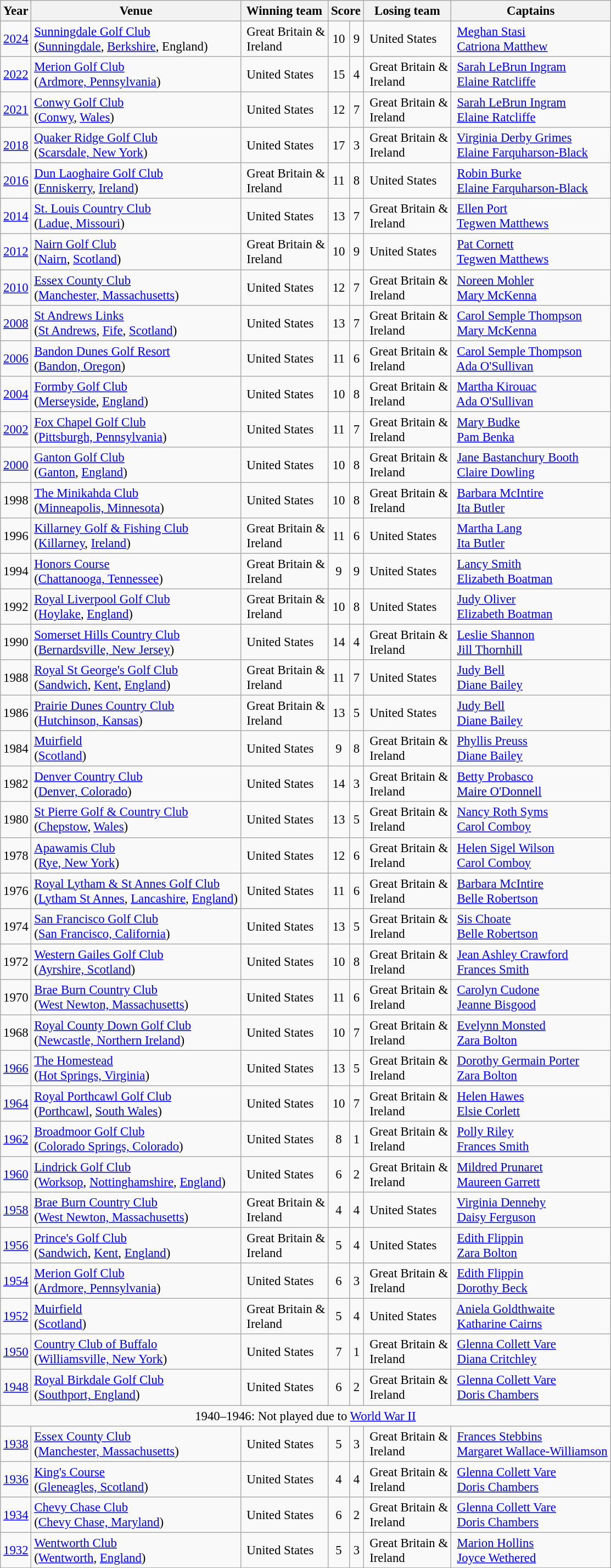<table class="wikitable" style="font-size:95%;">
<tr>
<th>Year</th>
<th>Venue</th>
<th>Winning team</th>
<th colspan="2">Score</th>
<th>Losing team</th>
<th>Captains</th>
</tr>
<tr>
<td><a href='#'>2024</a></td>
<td><a href='#'>Sunningdale Golf Club</a><br>(<a href='#'>Sunningdale</a>, <a href='#'>Berkshire</a>, England)</td>
<td> Great Britain &<br> Ireland</td>
<td align="center">10</td>
<td align="center">9</td>
<td> United States</td>
<td> <a href='#'>Meghan Stasi</a><br> <a href='#'>Catriona Matthew</a></td>
</tr>
<tr>
<td><a href='#'>2022</a></td>
<td><a href='#'>Merion Golf Club</a><br>(<a href='#'>Ardmore, Pennsylvania</a>)</td>
<td> United States</td>
<td align="center">15</td>
<td align="center">4</td>
<td> Great Britain &<br> Ireland</td>
<td> <a href='#'>Sarah LeBrun Ingram</a><br> <a href='#'>Elaine Ratcliffe</a></td>
</tr>
<tr>
<td><a href='#'>2021</a></td>
<td><a href='#'>Conwy Golf Club</a><br>(<a href='#'>Conwy</a>, <a href='#'>Wales</a>)</td>
<td> United States</td>
<td align="center">12</td>
<td align="center">7</td>
<td> Great Britain &<br> Ireland</td>
<td> <a href='#'>Sarah LeBrun Ingram</a><br> <a href='#'>Elaine Ratcliffe</a></td>
</tr>
<tr>
<td><a href='#'>2018</a></td>
<td><a href='#'>Quaker Ridge Golf Club</a><br>(<a href='#'>Scarsdale, New York</a>)</td>
<td> United States</td>
<td align="center">17</td>
<td align="center">3</td>
<td> Great Britain &<br> Ireland</td>
<td> <a href='#'>Virginia Derby Grimes</a><br> <a href='#'>Elaine Farquharson-Black</a></td>
</tr>
<tr>
<td><a href='#'>2016</a></td>
<td><a href='#'>Dun Laoghaire Golf Club</a><br>(<a href='#'>Enniskerry</a>, <a href='#'>Ireland</a>)</td>
<td> Great Britain &<br> Ireland</td>
<td align="center">11</td>
<td align="center">8</td>
<td> United States</td>
<td> <a href='#'>Robin Burke</a><br> <a href='#'>Elaine Farquharson-Black</a></td>
</tr>
<tr>
<td><a href='#'>2014</a></td>
<td><a href='#'>St. Louis Country Club</a><br>(<a href='#'>Ladue, Missouri</a>)</td>
<td> United States</td>
<td align="center">13</td>
<td align="center">7</td>
<td> Great Britain &<br> Ireland</td>
<td> <a href='#'>Ellen Port</a><br> <a href='#'>Tegwen Matthews</a></td>
</tr>
<tr>
<td><a href='#'>2012</a></td>
<td><a href='#'>Nairn Golf Club</a><br>(<a href='#'>Nairn</a>, <a href='#'>Scotland</a>)</td>
<td> Great Britain &<br> Ireland</td>
<td align="center">10</td>
<td align="center">9</td>
<td> United States</td>
<td> <a href='#'>Pat Cornett</a><br> <a href='#'>Tegwen Matthews</a></td>
</tr>
<tr>
<td><a href='#'>2010</a></td>
<td><a href='#'>Essex County Club</a><br>(<a href='#'>Manchester, Massachusetts</a>)</td>
<td> United States</td>
<td align="center">12</td>
<td align="center">7</td>
<td> Great Britain &<br> Ireland</td>
<td> <a href='#'>Noreen Mohler</a><br> <a href='#'>Mary McKenna</a></td>
</tr>
<tr>
<td><a href='#'>2008</a></td>
<td><a href='#'>St Andrews Links</a><br>(<a href='#'>St Andrews</a>, <a href='#'>Fife</a>, <a href='#'>Scotland</a>)</td>
<td> United States</td>
<td align="center">13</td>
<td align="center">7</td>
<td> Great Britain &<br> Ireland</td>
<td> <a href='#'>Carol Semple Thompson</a><br> <a href='#'>Mary McKenna</a></td>
</tr>
<tr>
<td><a href='#'>2006</a></td>
<td><a href='#'>Bandon Dunes Golf Resort</a><br>(<a href='#'>Bandon, Oregon</a>)</td>
<td> United States</td>
<td align="center">11</td>
<td align="center">6</td>
<td> Great Britain &<br> Ireland</td>
<td> <a href='#'>Carol Semple Thompson</a><br> <a href='#'>Ada O'Sullivan</a></td>
</tr>
<tr>
<td><a href='#'>2004</a></td>
<td><a href='#'>Formby Golf Club</a><br>(<a href='#'>Merseyside</a>, <a href='#'>England</a>)</td>
<td> United States</td>
<td align="center">10</td>
<td align="center">8</td>
<td> Great Britain &<br> Ireland</td>
<td> <a href='#'>Martha Kirouac</a><br> <a href='#'>Ada O'Sullivan</a></td>
</tr>
<tr>
<td><a href='#'>2002</a></td>
<td><a href='#'>Fox Chapel Golf Club</a><br>(<a href='#'>Pittsburgh, Pennsylvania</a>)</td>
<td> United States</td>
<td align="center">11</td>
<td align="center">7</td>
<td> Great Britain &<br> Ireland</td>
<td> <a href='#'>Mary Budke</a><br> <a href='#'>Pam Benka</a></td>
</tr>
<tr>
<td><a href='#'>2000</a></td>
<td><a href='#'>Ganton Golf Club</a><br>(<a href='#'>Ganton</a>, <a href='#'>England</a>)</td>
<td> United States</td>
<td align="center">10</td>
<td align="center">8</td>
<td> Great Britain &<br> Ireland</td>
<td> <a href='#'>Jane Bastanchury Booth</a><br> <a href='#'>Claire Dowling</a></td>
</tr>
<tr>
<td>1998</td>
<td><a href='#'>The Minikahda Club</a><br>(<a href='#'>Minneapolis, Minnesota</a>)</td>
<td> United States</td>
<td align="center">10</td>
<td align="center">8</td>
<td> Great Britain &<br> Ireland</td>
<td> <a href='#'>Barbara McIntire</a><br> <a href='#'>Ita Butler</a></td>
</tr>
<tr>
<td>1996</td>
<td><a href='#'>Killarney Golf & Fishing Club</a><br>(<a href='#'>Killarney</a>, <a href='#'>Ireland</a>)</td>
<td> Great Britain &<br> Ireland</td>
<td align="center">11</td>
<td align="center">6</td>
<td> United States</td>
<td> <a href='#'>Martha Lang</a><br> <a href='#'>Ita Butler</a></td>
</tr>
<tr>
<td>1994</td>
<td><a href='#'>Honors Course</a><br>(<a href='#'>Chattanooga, Tennessee</a>)</td>
<td> Great Britain &<br> Ireland</td>
<td align="center">9</td>
<td align="center">9</td>
<td> United States</td>
<td> <a href='#'>Lancy Smith</a><br> <a href='#'>Elizabeth Boatman</a></td>
</tr>
<tr>
<td>1992</td>
<td><a href='#'>Royal Liverpool Golf Club</a><br>(<a href='#'>Hoylake</a>, <a href='#'>England</a>)</td>
<td> Great Britain &<br> Ireland</td>
<td align="center">10</td>
<td align="center">8</td>
<td> United States</td>
<td> <a href='#'>Judy Oliver</a><br> <a href='#'>Elizabeth Boatman</a></td>
</tr>
<tr>
<td>1990</td>
<td><a href='#'>Somerset Hills Country Club</a><br>(<a href='#'>Bernardsville, New Jersey</a>)</td>
<td> United States</td>
<td align="center">14</td>
<td align="center">4</td>
<td> Great Britain &<br> Ireland</td>
<td> <a href='#'>Leslie Shannon</a><br> <a href='#'>Jill Thornhill</a></td>
</tr>
<tr>
<td>1988</td>
<td><a href='#'>Royal St George's Golf Club</a><br>(<a href='#'>Sandwich</a>, <a href='#'>Kent</a>, <a href='#'>England</a>)</td>
<td> Great Britain &<br> Ireland</td>
<td align="center">11</td>
<td align="center">7</td>
<td> United States</td>
<td> <a href='#'>Judy Bell</a><br> <a href='#'>Diane Bailey</a></td>
</tr>
<tr>
<td>1986</td>
<td><a href='#'>Prairie Dunes Country Club</a><br>(<a href='#'>Hutchinson, Kansas</a>)</td>
<td> Great Britain &<br> Ireland</td>
<td align="center">13</td>
<td align="center">5</td>
<td> United States</td>
<td> <a href='#'>Judy Bell</a><br> <a href='#'>Diane Bailey</a></td>
</tr>
<tr>
<td>1984</td>
<td><a href='#'>Muirfield</a><br>(<a href='#'>Scotland</a>)</td>
<td> United States</td>
<td align="center">9</td>
<td align="center">8</td>
<td> Great Britain &<br> Ireland</td>
<td> <a href='#'>Phyllis Preuss</a><br> <a href='#'>Diane Bailey</a></td>
</tr>
<tr>
<td>1982</td>
<td><a href='#'>Denver Country Club</a><br>(<a href='#'>Denver, Colorado</a>)</td>
<td> United States</td>
<td align="center">14</td>
<td align="center">3</td>
<td> Great Britain &<br> Ireland</td>
<td> <a href='#'>Betty Probasco</a><br> <a href='#'>Maire O'Donnell</a></td>
</tr>
<tr>
<td>1980</td>
<td><a href='#'>St Pierre Golf & Country Club</a><br>(<a href='#'>Chepstow</a>, <a href='#'>Wales</a>)</td>
<td> United States</td>
<td align="center">13</td>
<td align="center">5</td>
<td> Great Britain &<br> Ireland</td>
<td> <a href='#'>Nancy Roth Syms</a><br> <a href='#'>Carol Comboy</a></td>
</tr>
<tr>
<td>1978</td>
<td><a href='#'>Apawamis Club</a><br>(<a href='#'>Rye, New York</a>)</td>
<td> United States</td>
<td align="center">12</td>
<td align="center">6</td>
<td> Great Britain &<br> Ireland</td>
<td> <a href='#'>Helen Sigel Wilson</a><br> <a href='#'>Carol Comboy</a></td>
</tr>
<tr>
<td>1976</td>
<td><a href='#'>Royal Lytham & St Annes Golf Club</a><br>(<a href='#'>Lytham St Annes</a>, <a href='#'>Lancashire</a>, <a href='#'>England</a>)</td>
<td> United States</td>
<td align="center">11</td>
<td align="center">6</td>
<td> Great Britain &<br> Ireland</td>
<td> <a href='#'>Barbara McIntire</a><br> <a href='#'>Belle Robertson</a></td>
</tr>
<tr>
<td>1974</td>
<td><a href='#'>San Francisco Golf Club</a><br>(<a href='#'>San Francisco, California</a>)</td>
<td> United States</td>
<td align="center">13</td>
<td align="center">5</td>
<td> Great Britain &<br> Ireland</td>
<td> <a href='#'>Sis Choate</a><br> <a href='#'>Belle Robertson</a></td>
</tr>
<tr>
<td>1972</td>
<td><a href='#'>Western Gailes Golf Club</a><br>(<a href='#'>Ayrshire, Scotland</a>)</td>
<td> United States</td>
<td align="center">10</td>
<td align="center">8</td>
<td> Great Britain &<br> Ireland</td>
<td> <a href='#'>Jean Ashley Crawford</a><br> <a href='#'>Frances Smith</a></td>
</tr>
<tr>
<td>1970</td>
<td><a href='#'>Brae Burn Country Club</a><br>(<a href='#'>West Newton, Massachusetts</a>)</td>
<td> United States</td>
<td align="center">11</td>
<td align="center">6</td>
<td> Great Britain &<br> Ireland</td>
<td> <a href='#'>Carolyn Cudone</a><br> <a href='#'>Jeanne Bisgood</a></td>
</tr>
<tr>
<td>1968</td>
<td><a href='#'>Royal County Down Golf Club</a><br>(<a href='#'>Newcastle, Northern Ireland</a>)</td>
<td> United States</td>
<td align="center">10</td>
<td align="center">7</td>
<td> Great Britain &<br> Ireland</td>
<td> <a href='#'>Evelynn Monsted</a><br> <a href='#'>Zara Bolton</a></td>
</tr>
<tr>
<td><a href='#'>1966</a></td>
<td><a href='#'>The Homestead</a><br>(<a href='#'>Hot Springs, Virginia</a>)</td>
<td> United States</td>
<td align="center">13</td>
<td align="center">5</td>
<td> Great Britain &<br> Ireland</td>
<td> <a href='#'>Dorothy Germain Porter</a><br> <a href='#'>Zara Bolton</a></td>
</tr>
<tr>
<td><a href='#'>1964</a></td>
<td><a href='#'>Royal Porthcawl Golf Club</a><br>(<a href='#'>Porthcawl</a>, <a href='#'>South Wales</a>)</td>
<td> United States</td>
<td align="center">10</td>
<td align="center">7</td>
<td> Great Britain &<br> Ireland</td>
<td> <a href='#'>Helen Hawes</a><br> <a href='#'>Elsie Corlett</a></td>
</tr>
<tr>
<td><a href='#'>1962</a></td>
<td><a href='#'>Broadmoor Golf Club</a><br>(<a href='#'>Colorado Springs, Colorado</a>)</td>
<td> United States</td>
<td align="center">8</td>
<td align="center">1</td>
<td> Great Britain &<br> Ireland</td>
<td> <a href='#'>Polly Riley</a><br> <a href='#'>Frances Smith</a></td>
</tr>
<tr>
<td><a href='#'>1960</a></td>
<td><a href='#'>Lindrick Golf Club</a><br>(<a href='#'>Worksop</a>, <a href='#'>Nottinghamshire</a>, <a href='#'>England</a>)</td>
<td> United States</td>
<td align="center">6</td>
<td align="center">2</td>
<td> Great Britain &<br> Ireland</td>
<td> <a href='#'>Mildred Prunaret</a><br> <a href='#'>Maureen Garrett</a></td>
</tr>
<tr>
<td><a href='#'>1958</a></td>
<td><a href='#'>Brae Burn Country Club</a><br>(<a href='#'>West Newton, Massachusetts</a>)</td>
<td> Great Britain &<br> Ireland</td>
<td align="center">4</td>
<td align="center">4</td>
<td> United States</td>
<td> <a href='#'>Virginia Dennehy</a><br> <a href='#'>Daisy Ferguson</a></td>
</tr>
<tr>
<td><a href='#'>1956</a></td>
<td><a href='#'>Prince's Golf Club</a><br>(<a href='#'>Sandwich</a>, <a href='#'>Kent</a>, <a href='#'>England</a>)</td>
<td> Great Britain &<br> Ireland</td>
<td align="center">5</td>
<td align="center">4</td>
<td> United States</td>
<td> <a href='#'>Edith Flippin</a><br> <a href='#'>Zara Bolton</a></td>
</tr>
<tr>
<td><a href='#'>1954</a></td>
<td><a href='#'>Merion Golf Club</a><br>(<a href='#'>Ardmore, Pennsylvania</a>)</td>
<td> United States</td>
<td align="center">6</td>
<td align="center">3</td>
<td> Great Britain &<br> Ireland</td>
<td> <a href='#'>Edith Flippin</a><br> <a href='#'>Dorothy Beck</a></td>
</tr>
<tr>
<td><a href='#'>1952</a></td>
<td><a href='#'>Muirfield</a><br>(<a href='#'>Scotland</a>)</td>
<td> Great Britain &<br> Ireland</td>
<td align="center">5</td>
<td align="center">4</td>
<td> United States</td>
<td> <a href='#'>Aniela Goldthwaite</a><br> <a href='#'>Katharine Cairns</a></td>
</tr>
<tr>
<td><a href='#'>1950</a></td>
<td><a href='#'>Country Club of Buffalo</a><br>(<a href='#'>Williamsville, New York</a>)</td>
<td> United States</td>
<td align="center">7</td>
<td align="center">1</td>
<td> Great Britain &<br> Ireland</td>
<td> <a href='#'>Glenna Collett Vare</a><br> <a href='#'>Diana Critchley</a></td>
</tr>
<tr>
<td><a href='#'>1948</a></td>
<td><a href='#'>Royal Birkdale Golf Club</a><br>(<a href='#'>Southport, England</a>)</td>
<td> United States</td>
<td align="center">6</td>
<td align="center">2</td>
<td> Great Britain &<br> Ireland</td>
<td> <a href='#'>Glenna Collett Vare</a><br> <a href='#'>Doris Chambers</a></td>
</tr>
<tr>
<td colspan="7" align="center">1940–1946: Not played due to <a href='#'>World War II</a></td>
</tr>
<tr>
<td><a href='#'>1938</a></td>
<td><a href='#'>Essex County Club</a><br>(<a href='#'>Manchester, Massachusetts</a>)</td>
<td> United States</td>
<td align="center">5</td>
<td align="center">3</td>
<td> Great Britain &<br> Ireland</td>
<td> <a href='#'>Frances Stebbins</a><br> <a href='#'>Margaret Wallace-Williamson</a></td>
</tr>
<tr>
<td><a href='#'>1936</a></td>
<td><a href='#'>King's Course</a><br>(<a href='#'>Gleneagles, Scotland</a>)</td>
<td> United States</td>
<td align="center">4</td>
<td align="center">4</td>
<td> Great Britain &<br> Ireland</td>
<td> <a href='#'>Glenna Collett Vare</a><br> <a href='#'>Doris Chambers</a></td>
</tr>
<tr>
<td><a href='#'>1934</a></td>
<td><a href='#'>Chevy Chase Club</a><br>(<a href='#'>Chevy Chase, Maryland</a>)</td>
<td> United States</td>
<td align="center">6</td>
<td align="center">2</td>
<td> Great Britain &<br> Ireland</td>
<td> <a href='#'>Glenna Collett Vare</a><br> <a href='#'>Doris Chambers</a></td>
</tr>
<tr>
<td><a href='#'>1932</a></td>
<td><a href='#'>Wentworth Club</a><br>(<a href='#'>Wentworth</a>, <a href='#'>England</a>)</td>
<td> United States</td>
<td align="center">5</td>
<td align="center">3</td>
<td> Great Britain &<br> Ireland</td>
<td> <a href='#'>Marion Hollins</a><br> <a href='#'>Joyce Wethered</a></td>
</tr>
</table>
